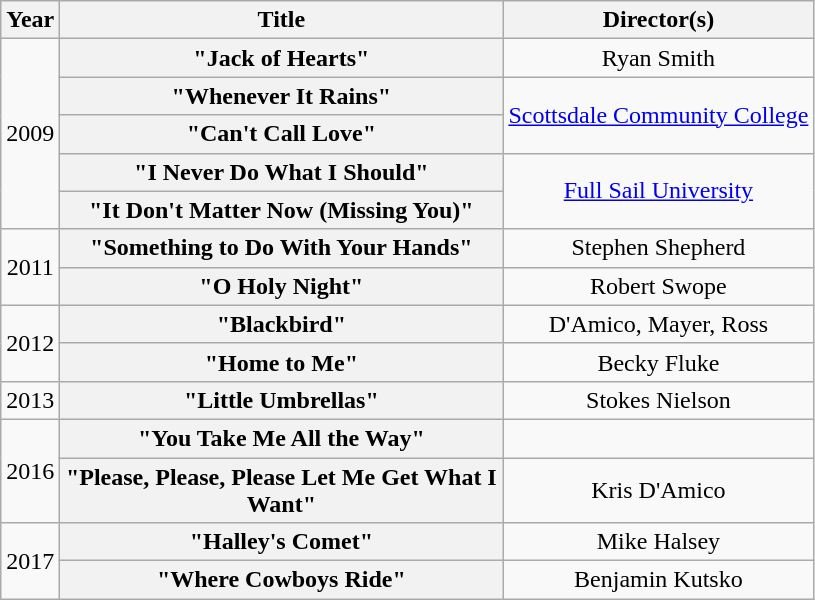<table class="wikitable plainrowheaders" style="text-align:center;">
<tr>
<th>Year</th>
<th style="width:18em;">Title</th>
<th>Director(s)</th>
</tr>
<tr>
<td rowspan="5">2009</td>
<th scope="row">"Jack of Hearts"</th>
<td>Ryan Smith</td>
</tr>
<tr>
<th scope="row">"Whenever It Rains"</th>
<td rowspan="2"><a href='#'>Scottsdale Community College</a></td>
</tr>
<tr>
<th scope="row">"Can't Call Love"</th>
</tr>
<tr>
<th scope="row">"I Never Do What I Should"</th>
<td rowspan="2"><a href='#'>Full Sail University</a></td>
</tr>
<tr>
<th scope="row">"It Don't Matter Now (Missing You)"</th>
</tr>
<tr>
<td rowspan="2">2011</td>
<th scope="row">"Something to Do With Your Hands"</th>
<td>Stephen Shepherd</td>
</tr>
<tr>
<th scope="row">"O Holy Night"</th>
<td>Robert Swope</td>
</tr>
<tr>
<td rowspan="2">2012</td>
<th scope="row">"Blackbird"</th>
<td>D'Amico, Mayer, Ross</td>
</tr>
<tr>
<th scope="row">"Home to Me"</th>
<td>Becky Fluke</td>
</tr>
<tr>
<td>2013</td>
<th scope="row">"Little Umbrellas"</th>
<td>Stokes Nielson</td>
</tr>
<tr>
<td rowspan="2">2016</td>
<th scope="row">"You Take Me All the Way"</th>
<td></td>
</tr>
<tr>
<th scope="row">"Please, Please, Please Let Me Get What I Want"</th>
<td>Kris D'Amico</td>
</tr>
<tr>
<td rowspan="2">2017</td>
<th scope="row">"Halley's Comet"</th>
<td>Mike Halsey</td>
</tr>
<tr>
<th scope="row">"Where Cowboys Ride"</th>
<td>Benjamin Kutsko</td>
</tr>
</table>
